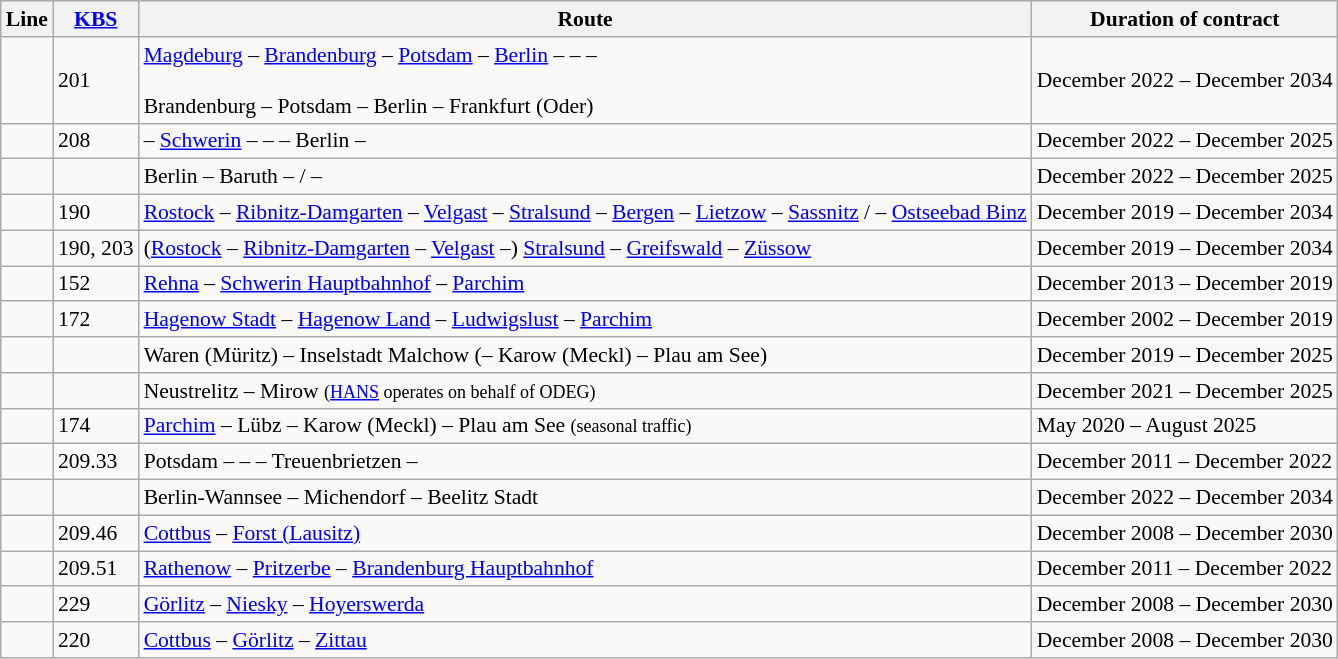<table class="wikitable sortable" style="Font-Size: 90%">
<tr class="hintergrundfarbe6">
<th>Line</th>
<th><a href='#'>KBS</a></th>
<th>Route</th>
<th>Duration of contract</th>
</tr>
<tr>
<td style="text-align:center"></td>
<td>201</td>
<td><a href='#'>Magdeburg</a> – <a href='#'>Brandenburg</a> – <a href='#'>Potsdam</a> – <a href='#'>Berlin</a> –  –  – <br><br>Brandenburg – Potsdam – Berlin – Frankfurt (Oder)</td>
<td>December 2022 – December 2034</td>
</tr>
<tr>
<td style="text-align:center"></td>
<td>208</td>
<td> – <a href='#'>Schwerin</a> –  –  – Berlin – </td>
<td>December 2022 – December 2025</td>
</tr>
<tr>
<td style="text-align:center"></td>
<td></td>
<td>Berlin – Baruth –  / – </td>
<td>December 2022 – December 2025</td>
</tr>
<tr>
<td align="center"></td>
<td>190</td>
<td><a href='#'>Rostock</a> – <a href='#'>Ribnitz-Damgarten</a> – <a href='#'>Velgast</a> – <a href='#'>Stralsund</a> – <a href='#'>Bergen</a> – <a href='#'>Lietzow</a> – <a href='#'>Sassnitz</a> / – <a href='#'>Ostseebad Binz</a></td>
<td>December 2019 – December 2034</td>
</tr>
<tr>
<td align="center"></td>
<td>190, 203</td>
<td>(<a href='#'>Rostock</a> – <a href='#'>Ribnitz-Damgarten</a> – <a href='#'>Velgast</a> –) <a href='#'>Stralsund</a> – <a href='#'>Greifswald</a> – <a href='#'>Züssow</a></td>
<td>December 2019 – December 2034</td>
</tr>
<tr>
<td align="Center"></td>
<td>152</td>
<td><a href='#'>Rehna</a> – <a href='#'>Schwerin Hauptbahnhof</a> – <a href='#'>Parchim</a></td>
<td>December 2013 – December 2019</td>
</tr>
<tr>
<td align="center"></td>
<td>172</td>
<td><a href='#'>Hagenow Stadt</a> – <a href='#'>Hagenow Land</a> – <a href='#'>Ludwigslust</a> – <a href='#'>Parchim</a></td>
<td>December 2002 – December 2019</td>
</tr>
<tr>
<td style="text-align:center"></td>
<td></td>
<td>Waren (Müritz) – Inselstadt Malchow (– Karow (Meckl) – Plau am See)</td>
<td>December 2019 – December 2025</td>
</tr>
<tr>
<td style="text-align:center"></td>
<td></td>
<td>Neustrelitz – Mirow <small>(<a href='#'>HANS</a> operates on behalf of ODEG)</small></td>
<td>December 2021 – December 2025</td>
</tr>
<tr>
<td align="center"></td>
<td>174</td>
<td><a href='#'>Parchim</a> – Lübz – Karow (Meckl) – Plau am See <small>(seasonal traffic)</small></td>
<td>May 2020 – August 2025</td>
</tr>
<tr>
<td align="center"></td>
<td>209.33</td>
<td>Potsdam –  –  – Treuenbrietzen – </td>
<td>December 2011 – December 2022</td>
</tr>
<tr>
<td style="text-align:center"></td>
<td></td>
<td>Berlin-Wannsee – Michendorf – Beelitz Stadt</td>
<td>December 2022 – December 2034</td>
</tr>
<tr>
<td align="center"></td>
<td>209.46</td>
<td><a href='#'>Cottbus</a> – <a href='#'>Forst (Lausitz)</a></td>
<td>December 2008 – December 2030</td>
</tr>
<tr>
<td align="center"></td>
<td>209.51</td>
<td><a href='#'>Rathenow</a> – <a href='#'>Pritzerbe</a> – <a href='#'>Brandenburg Hauptbahnhof</a></td>
<td>December 2011 – December 2022</td>
</tr>
<tr>
<td align="center"></td>
<td>229</td>
<td><a href='#'>Görlitz</a> – <a href='#'>Niesky</a> – <a href='#'>Hoyerswerda</a></td>
<td>December 2008 – December 2030</td>
</tr>
<tr>
<td align="center"></td>
<td>220</td>
<td><a href='#'>Cottbus</a> – <a href='#'>Görlitz</a> – <a href='#'>Zittau</a></td>
<td>December 2008 – December 2030</td>
</tr>
</table>
